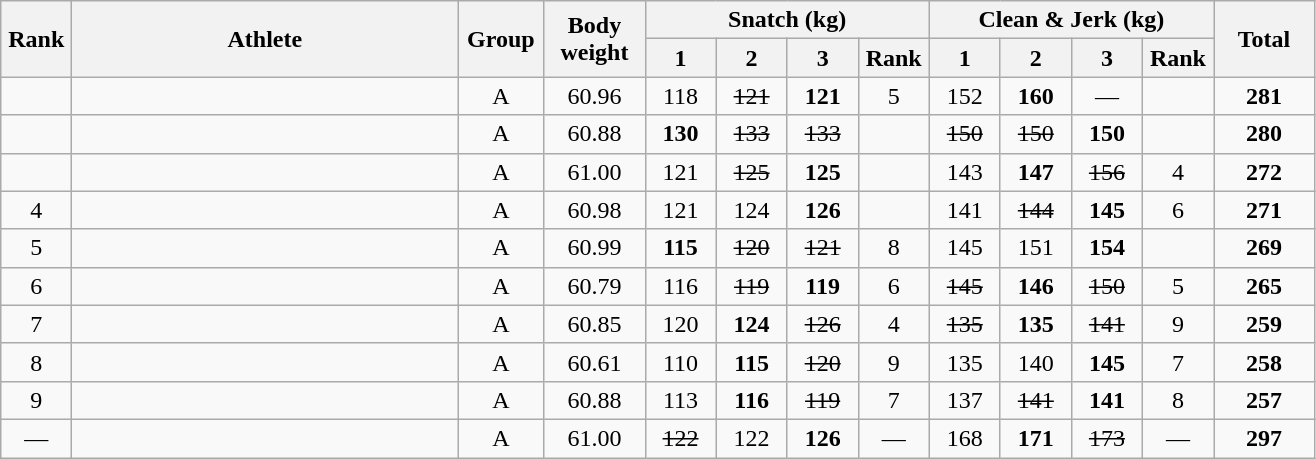<table class = "wikitable" style="text-align:center;">
<tr>
<th rowspan=2 width=40>Rank</th>
<th rowspan=2 width=250>Athlete</th>
<th rowspan=2 width=50>Group</th>
<th rowspan=2 width=60>Body weight</th>
<th colspan=4>Snatch (kg)</th>
<th colspan=4>Clean & Jerk (kg)</th>
<th rowspan=2 width=60>Total</th>
</tr>
<tr>
<th width=40>1</th>
<th width=40>2</th>
<th width=40>3</th>
<th width=40>Rank</th>
<th width=40>1</th>
<th width=40>2</th>
<th width=40>3</th>
<th width=40>Rank</th>
</tr>
<tr>
<td></td>
<td align=left></td>
<td>A</td>
<td>60.96</td>
<td>118</td>
<td><s>121</s></td>
<td><strong>121</strong></td>
<td>5</td>
<td>152</td>
<td><strong>160</strong></td>
<td>—</td>
<td></td>
<td><strong>281</strong></td>
</tr>
<tr>
<td></td>
<td align=left></td>
<td>A</td>
<td>60.88</td>
<td><strong>130</strong></td>
<td><s>133</s></td>
<td><s>133</s></td>
<td></td>
<td><s>150</s></td>
<td><s>150</s></td>
<td><strong>150</strong></td>
<td></td>
<td><strong>280</strong></td>
</tr>
<tr>
<td></td>
<td align=left></td>
<td>A</td>
<td>61.00</td>
<td>121</td>
<td><s>125</s></td>
<td><strong>125</strong></td>
<td></td>
<td>143</td>
<td><strong>147</strong></td>
<td><s>156</s></td>
<td>4</td>
<td><strong>272</strong></td>
</tr>
<tr>
<td>4</td>
<td align=left></td>
<td>A</td>
<td>60.98</td>
<td>121</td>
<td>124</td>
<td><strong>126</strong></td>
<td></td>
<td>141</td>
<td><s>144</s></td>
<td><strong>145</strong></td>
<td>6</td>
<td><strong>271</strong></td>
</tr>
<tr>
<td>5</td>
<td align=left></td>
<td>A</td>
<td>60.99</td>
<td><strong>115</strong></td>
<td><s>120</s></td>
<td><s>121</s></td>
<td>8</td>
<td>145</td>
<td>151</td>
<td><strong>154</strong></td>
<td></td>
<td><strong>269</strong></td>
</tr>
<tr>
<td>6</td>
<td align=left></td>
<td>A</td>
<td>60.79</td>
<td>116</td>
<td><s>119</s></td>
<td><strong>119</strong></td>
<td>6</td>
<td><s>145</s></td>
<td><strong>146</strong></td>
<td><s>150</s></td>
<td>5</td>
<td><strong>265</strong></td>
</tr>
<tr>
<td>7</td>
<td align=left></td>
<td>A</td>
<td>60.85</td>
<td>120</td>
<td><strong>124</strong></td>
<td><s>126</s></td>
<td>4</td>
<td><s>135</s></td>
<td><strong>135</strong></td>
<td><s>141</s></td>
<td>9</td>
<td><strong>259</strong></td>
</tr>
<tr>
<td>8</td>
<td align=left></td>
<td>A</td>
<td>60.61</td>
<td>110</td>
<td><strong>115</strong></td>
<td><s>120</s></td>
<td>9</td>
<td>135</td>
<td>140</td>
<td><strong>145</strong></td>
<td>7</td>
<td><strong>258</strong></td>
</tr>
<tr>
<td>9</td>
<td align=left></td>
<td>A</td>
<td>60.88</td>
<td>113</td>
<td><strong>116</strong></td>
<td><s>119</s></td>
<td>7</td>
<td>137</td>
<td><s>141</s></td>
<td><strong>141</strong></td>
<td>8</td>
<td><strong>257</strong></td>
</tr>
<tr>
<td>—</td>
<td align=left></td>
<td>A</td>
<td>61.00</td>
<td><s>122</s></td>
<td>122</td>
<td><strong>126</strong></td>
<td>—</td>
<td>168</td>
<td><strong>171</strong></td>
<td><s>173</s></td>
<td>—</td>
<td><strong>297</strong></td>
</tr>
</table>
